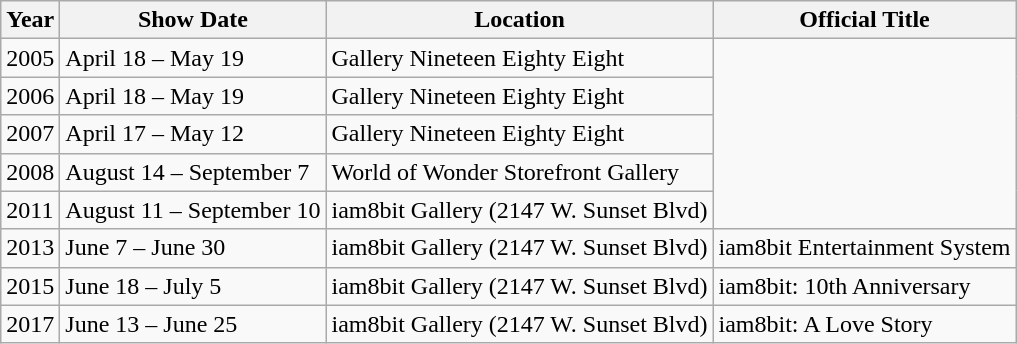<table class="wikitable">
<tr>
<th>Year</th>
<th>Show Date</th>
<th>Location</th>
<th>Official Title</th>
</tr>
<tr>
<td>2005</td>
<td>April 18 – May 19</td>
<td>Gallery Nineteen Eighty Eight</td>
</tr>
<tr>
<td>2006</td>
<td>April 18 – May 19</td>
<td>Gallery Nineteen Eighty Eight</td>
</tr>
<tr>
<td>2007</td>
<td>April 17 – May 12</td>
<td>Gallery Nineteen Eighty Eight</td>
</tr>
<tr>
<td>2008</td>
<td>August 14 – September 7</td>
<td>World of Wonder Storefront Gallery</td>
</tr>
<tr>
<td>2011</td>
<td>August 11 – September 10</td>
<td>iam8bit Gallery (2147 W. Sunset Blvd)</td>
</tr>
<tr>
<td>2013</td>
<td>June 7 – June 30</td>
<td>iam8bit Gallery (2147 W. Sunset Blvd)</td>
<td>iam8bit Entertainment System</td>
</tr>
<tr>
<td>2015</td>
<td>June 18 – July 5</td>
<td>iam8bit Gallery (2147 W. Sunset Blvd)</td>
<td>iam8bit: 10th Anniversary</td>
</tr>
<tr>
<td>2017</td>
<td>June 13 – June 25</td>
<td>iam8bit Gallery (2147 W. Sunset Blvd)</td>
<td>iam8bit: A Love Story</td>
</tr>
</table>
